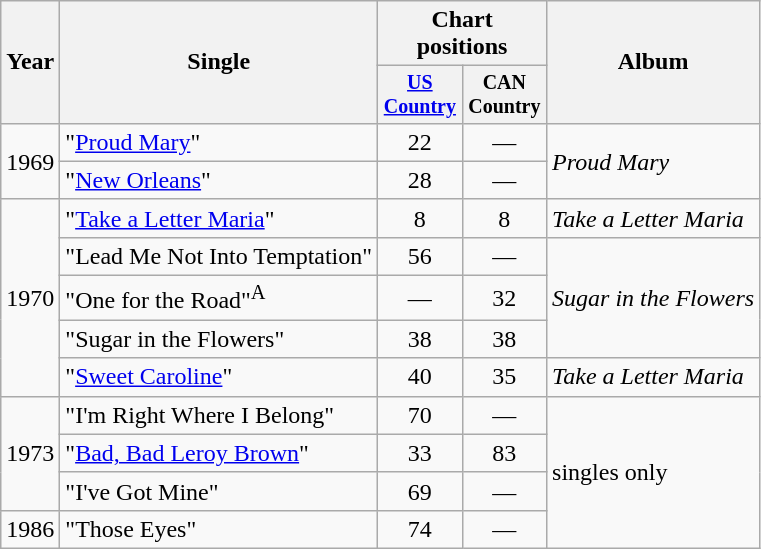<table class="wikitable" style="text-align:left;">
<tr>
<th rowspan="2">Year</th>
<th rowspan="2">Single</th>
<th colspan="2">Chart positions</th>
<th rowspan="2">Album</th>
</tr>
<tr style="font-size:smaller;">
<th width="50"><a href='#'>US Country</a></th>
<th width="50">CAN Country</th>
</tr>
<tr>
<td rowspan=2>1969</td>
<td>"<a href='#'>Proud Mary</a>"</td>
<td align="center">22</td>
<td align="center">—</td>
<td rowspan=2><em>Proud Mary</em></td>
</tr>
<tr>
<td>"<a href='#'>New Orleans</a>"</td>
<td align="center">28</td>
<td align="center">—</td>
</tr>
<tr>
<td rowspan=5>1970</td>
<td>"<a href='#'>Take a Letter Maria</a>"</td>
<td align="center">8</td>
<td align="center">8</td>
<td><em>Take a Letter Maria</em></td>
</tr>
<tr>
<td>"Lead Me Not Into Temptation"</td>
<td align="center">56</td>
<td align="center">—</td>
<td rowspan=3><em>Sugar in the Flowers</em></td>
</tr>
<tr>
<td>"One for the Road"<sup>A</sup></td>
<td align="center">—</td>
<td align="center">32</td>
</tr>
<tr>
<td>"Sugar in the Flowers"</td>
<td align="center">38</td>
<td align="center">38</td>
</tr>
<tr>
<td>"<a href='#'>Sweet Caroline</a>"</td>
<td align="center">40</td>
<td align="center">35</td>
<td><em>Take a Letter Maria</em></td>
</tr>
<tr>
<td rowspan=3>1973</td>
<td>"I'm Right Where I Belong"</td>
<td align="center">70</td>
<td align="center">—</td>
<td rowspan=4>singles only</td>
</tr>
<tr>
<td>"<a href='#'>Bad, Bad Leroy Brown</a>"</td>
<td align="center">33</td>
<td align="center">83</td>
</tr>
<tr>
<td>"I've Got Mine"</td>
<td align="center">69</td>
<td align="center">—</td>
</tr>
<tr>
<td>1986</td>
<td>"Those Eyes"</td>
<td align="center">74</td>
<td align="center">—</td>
</tr>
</table>
